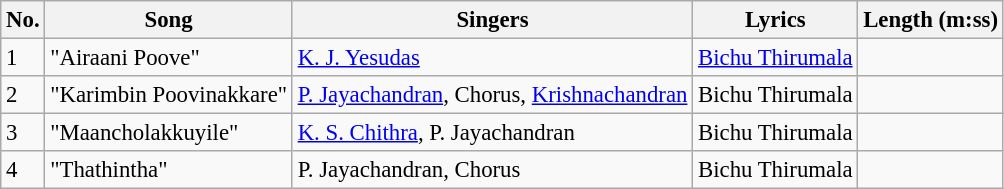<table class="wikitable" style="font-size:95%;">
<tr>
<th>No.</th>
<th>Song</th>
<th>Singers</th>
<th>Lyrics</th>
<th>Length (m:ss)</th>
</tr>
<tr>
<td>1</td>
<td>"Airaani Poove"</td>
<td><a href='#'>K. J. Yesudas</a></td>
<td><a href='#'>Bichu Thirumala</a></td>
<td></td>
</tr>
<tr>
<td>2</td>
<td>"Karimbin Poovinakkare"</td>
<td><a href='#'>P. Jayachandran</a>, Chorus, <a href='#'>Krishnachandran</a></td>
<td>Bichu Thirumala</td>
<td></td>
</tr>
<tr>
<td>3</td>
<td>"Maancholakkuyile"</td>
<td><a href='#'>K. S. Chithra</a>, P. Jayachandran</td>
<td>Bichu Thirumala</td>
<td></td>
</tr>
<tr>
<td>4</td>
<td>"Thathintha"</td>
<td>P. Jayachandran, Chorus</td>
<td>Bichu Thirumala</td>
<td></td>
</tr>
</table>
